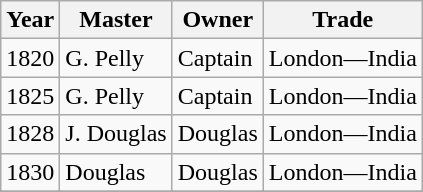<table class="sortable wikitable">
<tr>
<th>Year</th>
<th>Master</th>
<th>Owner</th>
<th>Trade</th>
</tr>
<tr>
<td>1820</td>
<td>G. Pelly</td>
<td>Captain</td>
<td>London—India</td>
</tr>
<tr>
<td>1825</td>
<td>G. Pelly</td>
<td>Captain</td>
<td>London—India</td>
</tr>
<tr>
<td>1828</td>
<td>J. Douglas</td>
<td>Douglas</td>
<td>London—India</td>
</tr>
<tr>
<td>1830</td>
<td>Douglas</td>
<td>Douglas</td>
<td>London—India</td>
</tr>
<tr>
</tr>
</table>
